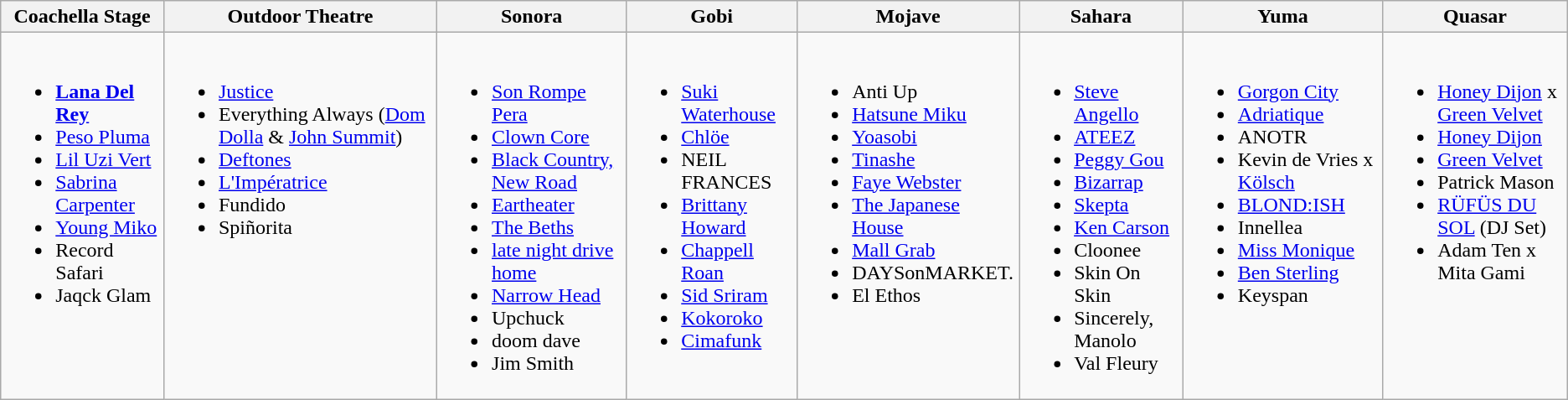<table class="wikitable">
<tr>
<th>Coachella Stage</th>
<th>Outdoor Theatre</th>
<th>Sonora</th>
<th>Gobi</th>
<th>Mojave</th>
<th>Sahara</th>
<th>Yuma</th>
<th>Quasar</th>
</tr>
<tr valign="top">
<td><br><ul><li><strong><a href='#'>Lana Del Rey</a></strong></li><li><a href='#'>Peso Pluma</a></li><li><a href='#'>Lil Uzi Vert</a></li><li><a href='#'>Sabrina Carpenter</a></li><li><a href='#'>Young Miko</a></li><li>Record Safari </li><li>Jaqck Glam </li></ul></td>
<td><br><ul><li><a href='#'>Justice</a></li><li>Everything Always (<a href='#'>Dom Dolla</a> & <a href='#'>John Summit</a>)</li><li><a href='#'>Deftones</a></li><li><a href='#'>L'Impératrice</a></li><li>Fundido </li><li>Spiñorita </li></ul></td>
<td><br><ul><li><a href='#'>Son Rompe Pera</a></li><li><a href='#'>Clown Core</a></li><li><a href='#'>Black Country, New Road</a></li><li><a href='#'>Eartheater</a></li><li><a href='#'>The Beths</a></li><li><a href='#'>late night drive home</a></li><li><a href='#'>Narrow Head</a></li><li>Upchuck</li><li>doom dave </li><li>Jim Smith </li></ul></td>
<td><br><ul><li><a href='#'>Suki Waterhouse</a></li><li><a href='#'>Chlöe</a></li><li>NEIL FRANCES</li><li><a href='#'>Brittany Howard</a></li><li><a href='#'>Chappell Roan</a></li><li><a href='#'>Sid Sriram</a></li><li><a href='#'>Kokoroko</a></li><li><a href='#'>Cimafunk</a></li></ul></td>
<td><br><ul><li>Anti Up</li><li><a href='#'>Hatsune Miku</a></li><li><a href='#'>Yoasobi</a></li><li><a href='#'>Tinashe</a></li><li><a href='#'>Faye Webster</a></li><li><a href='#'>The Japanese House</a></li><li><a href='#'>Mall Grab</a></li><li>DAYSonMARKET. </li><li>El Ethos </li></ul></td>
<td><br><ul><li><a href='#'>Steve Angello</a></li><li><a href='#'>ATEEZ</a></li><li><a href='#'>Peggy Gou</a></li><li><a href='#'>Bizarrap</a></li><li><a href='#'>Skepta</a></li><li><a href='#'>Ken Carson</a></li><li>Cloonee</li><li>Skin On Skin</li><li>Sincerely, Manolo </li><li>Val Fleury </li></ul></td>
<td><br><ul><li><a href='#'>Gorgon City</a></li><li><a href='#'>Adriatique</a></li><li>ANOTR</li><li>Kevin de Vries x <a href='#'>Kölsch</a></li><li><a href='#'>BLOND:ISH</a></li><li>Innellea</li><li><a href='#'>Miss Monique</a></li><li><a href='#'>Ben Sterling</a></li><li>Keyspan</li></ul></td>
<td><br><ul><li><a href='#'>Honey Dijon</a> x <a href='#'>Green Velvet</a> </li><li><a href='#'>Honey Dijon</a> </li><li><a href='#'>Green Velvet</a> </li><li>Patrick Mason </li><li><a href='#'>RÜFÜS DU SOL</a> (DJ Set) </li><li>Adam Ten x Mita Gami </li></ul></td>
</tr>
</table>
